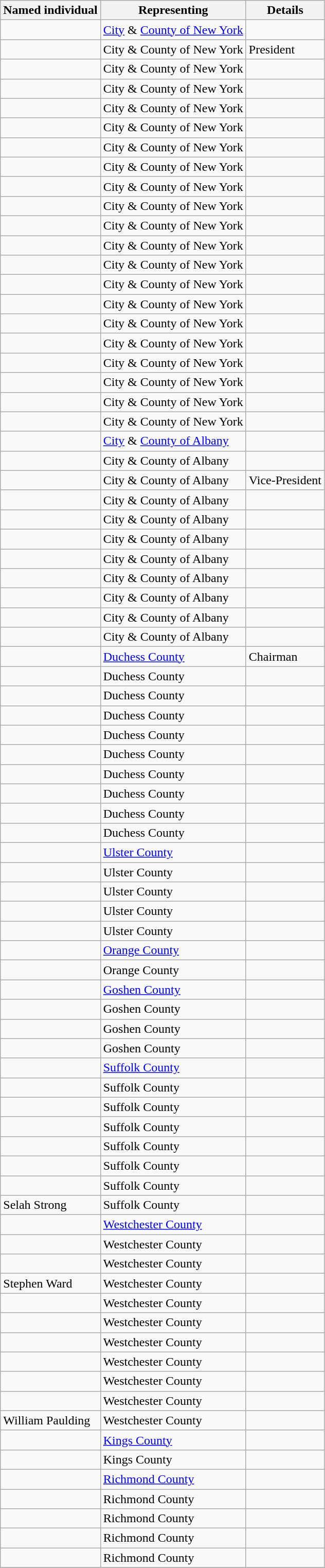<table class="wikitable sortable">
<tr>
<th>Named individual</th>
<th>Representing</th>
<th>Details</th>
</tr>
<tr>
<td></td>
<td><a href='#'>City</a> & <a href='#'>County of New York</a></td>
<td></td>
</tr>
<tr>
<td></td>
<td>City & County of New York</td>
<td>President</td>
</tr>
<tr>
<td></td>
<td>City & County of New York</td>
<td></td>
</tr>
<tr>
<td></td>
<td>City & County of New York</td>
<td></td>
</tr>
<tr>
<td></td>
<td>City & County of New York</td>
<td></td>
</tr>
<tr>
<td></td>
<td>City & County of New York</td>
<td></td>
</tr>
<tr>
<td></td>
<td>City & County of New York</td>
<td></td>
</tr>
<tr>
<td></td>
<td>City & County of New York</td>
<td></td>
</tr>
<tr>
<td></td>
<td>City & County of New York</td>
<td></td>
</tr>
<tr>
<td></td>
<td>City & County of New York</td>
<td></td>
</tr>
<tr>
<td></td>
<td>City & County of New York</td>
<td></td>
</tr>
<tr>
<td></td>
<td>City & County of New York</td>
<td></td>
</tr>
<tr>
<td></td>
<td>City & County of New York</td>
<td></td>
</tr>
<tr>
<td></td>
<td>City & County of New York</td>
<td></td>
</tr>
<tr>
<td></td>
<td>City & County of New York</td>
<td></td>
</tr>
<tr>
<td></td>
<td>City & County of New York</td>
<td></td>
</tr>
<tr>
<td></td>
<td>City & County of New York</td>
<td></td>
</tr>
<tr>
<td></td>
<td>City & County of New York</td>
<td></td>
</tr>
<tr>
<td></td>
<td>City & County of New York</td>
<td></td>
</tr>
<tr>
<td></td>
<td>City & County of New York</td>
<td></td>
</tr>
<tr>
<td></td>
<td>City & County of New York</td>
<td></td>
</tr>
<tr>
<td></td>
<td><a href='#'>City</a> & <a href='#'>County of Albany</a></td>
<td></td>
</tr>
<tr>
<td></td>
<td>City & County of Albany</td>
<td></td>
</tr>
<tr>
<td></td>
<td>City & County of Albany</td>
<td>Vice-President</td>
</tr>
<tr>
<td></td>
<td>City & County of Albany</td>
<td></td>
</tr>
<tr>
<td></td>
<td>City & County of Albany</td>
<td></td>
</tr>
<tr>
<td></td>
<td>City & County of Albany</td>
<td></td>
</tr>
<tr>
<td></td>
<td>City & County of Albany</td>
<td></td>
</tr>
<tr>
<td></td>
<td>City & County of Albany</td>
<td></td>
</tr>
<tr>
<td></td>
<td>City & County of Albany</td>
<td></td>
</tr>
<tr>
<td></td>
<td>City & County of Albany</td>
<td></td>
</tr>
<tr>
<td></td>
<td>City & County of Albany</td>
<td></td>
</tr>
<tr>
<td></td>
<td><a href='#'>Duchess County</a></td>
<td>Chairman</td>
</tr>
<tr>
<td></td>
<td>Duchess County</td>
<td></td>
</tr>
<tr>
<td></td>
<td>Duchess County</td>
<td></td>
</tr>
<tr>
<td></td>
<td>Duchess County</td>
<td></td>
</tr>
<tr>
<td></td>
<td>Duchess County</td>
<td></td>
</tr>
<tr>
<td></td>
<td>Duchess County</td>
<td></td>
</tr>
<tr>
<td></td>
<td>Duchess County</td>
<td></td>
</tr>
<tr>
<td></td>
<td>Duchess County</td>
<td></td>
</tr>
<tr>
<td></td>
<td>Duchess County</td>
<td></td>
</tr>
<tr>
<td></td>
<td>Duchess County</td>
<td></td>
</tr>
<tr>
<td></td>
<td><a href='#'>Ulster County</a></td>
<td></td>
</tr>
<tr>
<td></td>
<td>Ulster County</td>
<td></td>
</tr>
<tr>
<td></td>
<td>Ulster County</td>
<td></td>
</tr>
<tr>
<td></td>
<td>Ulster County</td>
<td></td>
</tr>
<tr>
<td></td>
<td>Ulster County</td>
<td></td>
</tr>
<tr>
<td></td>
<td><a href='#'>Orange County</a></td>
<td></td>
</tr>
<tr>
<td></td>
<td>Orange County</td>
<td></td>
</tr>
<tr>
<td></td>
<td><a href='#'>Goshen County</a></td>
<td></td>
</tr>
<tr>
<td></td>
<td>Goshen County</td>
<td></td>
</tr>
<tr>
<td></td>
<td>Goshen County</td>
<td></td>
</tr>
<tr>
<td></td>
<td>Goshen County</td>
<td></td>
</tr>
<tr>
<td></td>
<td><a href='#'>Suffolk County</a></td>
<td></td>
</tr>
<tr>
<td></td>
<td>Suffolk County</td>
<td></td>
</tr>
<tr>
<td></td>
<td>Suffolk County</td>
<td></td>
</tr>
<tr>
<td></td>
<td>Suffolk County</td>
<td></td>
</tr>
<tr>
<td></td>
<td>Suffolk County</td>
<td></td>
</tr>
<tr>
<td></td>
<td>Suffolk County</td>
<td></td>
</tr>
<tr>
<td></td>
<td>Suffolk County</td>
<td></td>
</tr>
<tr>
<td>Selah Strong</td>
<td>Suffolk County</td>
<td></td>
</tr>
<tr>
<td></td>
<td><a href='#'>Westchester County</a></td>
<td></td>
</tr>
<tr>
<td></td>
<td>Westchester County</td>
<td></td>
</tr>
<tr>
<td></td>
<td>Westchester County</td>
<td></td>
</tr>
<tr>
<td>Stephen Ward</td>
<td>Westchester County</td>
<td></td>
</tr>
<tr>
<td></td>
<td>Westchester County</td>
<td></td>
</tr>
<tr>
<td></td>
<td>Westchester County</td>
<td></td>
</tr>
<tr>
<td></td>
<td>Westchester County</td>
<td></td>
</tr>
<tr>
<td></td>
<td>Westchester County</td>
<td></td>
</tr>
<tr>
<td></td>
<td>Westchester County</td>
<td></td>
</tr>
<tr>
<td></td>
<td>Westchester County</td>
<td></td>
</tr>
<tr>
<td sortname>William Paulding</td>
<td>Westchester County</td>
<td></td>
</tr>
<tr>
<td></td>
<td><a href='#'>Kings County</a></td>
<td></td>
</tr>
<tr>
<td></td>
<td>Kings County</td>
<td></td>
</tr>
<tr>
<td></td>
<td><a href='#'>Richmond County</a></td>
<td></td>
</tr>
<tr>
<td></td>
<td>Richmond County</td>
<td></td>
</tr>
<tr>
<td></td>
<td>Richmond County</td>
<td></td>
</tr>
<tr>
<td></td>
<td>Richmond County</td>
<td></td>
</tr>
<tr>
<td></td>
<td>Richmond County</td>
<td></td>
</tr>
<tr>
</tr>
</table>
